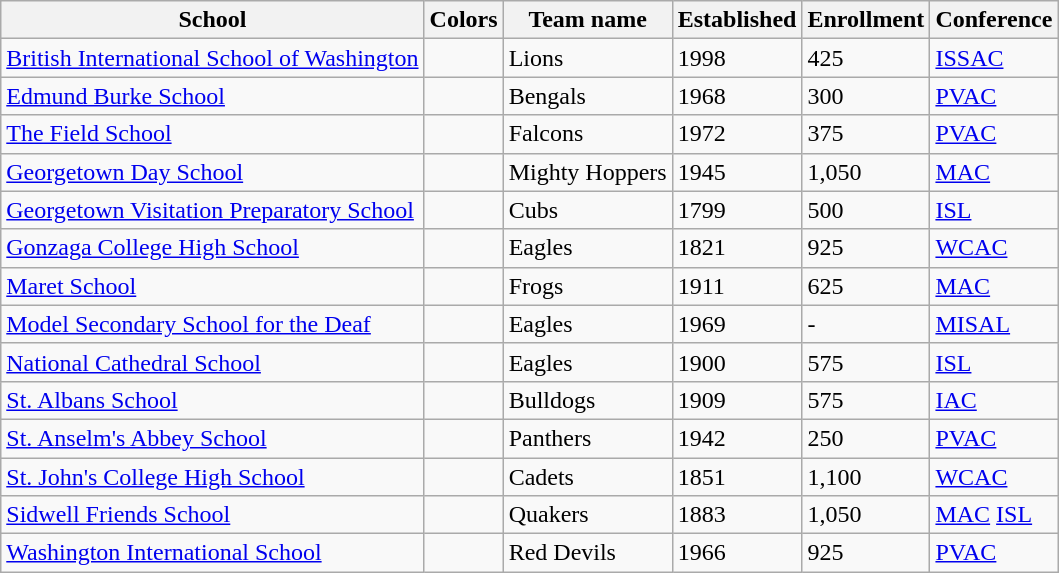<table class="wikitable">
<tr>
<th>School</th>
<th>Colors</th>
<th>Team name</th>
<th>Established</th>
<th>Enrollment</th>
<th>Conference</th>
</tr>
<tr>
<td><a href='#'>British International School of Washington</a></td>
<td></td>
<td>Lions</td>
<td>1998</td>
<td>425</td>
<td><a href='#'>ISSAC</a></td>
</tr>
<tr>
<td><a href='#'>Edmund Burke School</a></td>
<td></td>
<td>Bengals</td>
<td>1968</td>
<td>300</td>
<td><a href='#'>PVAC</a></td>
</tr>
<tr>
<td><a href='#'>The Field School</a></td>
<td></td>
<td>Falcons</td>
<td>1972</td>
<td>375</td>
<td><a href='#'>PVAC</a></td>
</tr>
<tr>
<td><a href='#'>Georgetown Day School</a></td>
<td></td>
<td>Mighty Hoppers</td>
<td>1945</td>
<td>1,050</td>
<td><a href='#'>MAC</a></td>
</tr>
<tr>
<td><a href='#'>Georgetown Visitation Preparatory School</a></td>
<td></td>
<td>Cubs</td>
<td>1799</td>
<td>500</td>
<td><a href='#'>ISL</a></td>
</tr>
<tr>
<td><a href='#'>Gonzaga College High School</a></td>
<td></td>
<td>Eagles</td>
<td>1821</td>
<td>925</td>
<td><a href='#'>WCAC</a></td>
</tr>
<tr>
<td><a href='#'>Maret School</a></td>
<td></td>
<td>Frogs</td>
<td>1911</td>
<td>625</td>
<td><a href='#'>MAC</a></td>
</tr>
<tr>
<td><a href='#'>Model Secondary School for the Deaf</a></td>
<td></td>
<td>Eagles</td>
<td>1969</td>
<td>-</td>
<td><a href='#'>MISAL</a></td>
</tr>
<tr>
<td><a href='#'>National Cathedral School</a></td>
<td></td>
<td>Eagles</td>
<td>1900</td>
<td>575</td>
<td><a href='#'>ISL</a></td>
</tr>
<tr>
<td><a href='#'>St. Albans School</a></td>
<td></td>
<td>Bulldogs</td>
<td>1909</td>
<td>575</td>
<td><a href='#'>IAC</a></td>
</tr>
<tr>
<td><a href='#'>St. Anselm's Abbey School</a></td>
<td></td>
<td>Panthers</td>
<td>1942</td>
<td>250</td>
<td><a href='#'>PVAC</a></td>
</tr>
<tr>
<td><a href='#'>St. John's College High School</a></td>
<td></td>
<td>Cadets</td>
<td>1851</td>
<td>1,100</td>
<td><a href='#'>WCAC</a></td>
</tr>
<tr>
<td><a href='#'>Sidwell Friends School</a></td>
<td></td>
<td>Quakers</td>
<td>1883</td>
<td>1,050</td>
<td><a href='#'>MAC</a> <a href='#'>ISL</a></td>
</tr>
<tr>
<td><a href='#'>Washington International School</a></td>
<td></td>
<td>Red Devils</td>
<td>1966</td>
<td>925</td>
<td><a href='#'>PVAC</a></td>
</tr>
</table>
